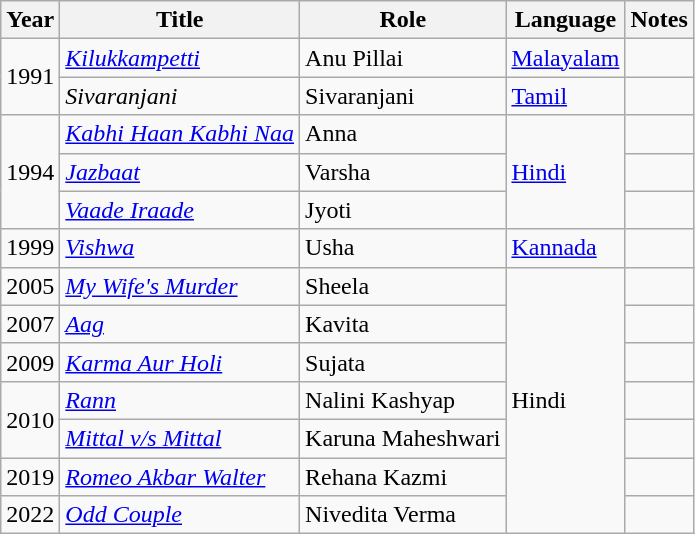<table class="wikitable sortable">
<tr>
<th>Year</th>
<th>Title</th>
<th>Role</th>
<th>Language</th>
<th class="unsortable">Notes</th>
</tr>
<tr>
<td rowspan="2">1991</td>
<td><em><a href='#'>Kilukkampetti</a></em></td>
<td>Anu Pillai</td>
<td><a href='#'>Malayalam</a></td>
<td></td>
</tr>
<tr>
<td><em>Sivaranjani</em></td>
<td>Sivaranjani</td>
<td><a href='#'>Tamil</a></td>
<td></td>
</tr>
<tr>
<td rowspan="3">1994</td>
<td><em><a href='#'>Kabhi Haan Kabhi Naa</a></em></td>
<td>Anna</td>
<td rowspan="3"><a href='#'>Hindi</a></td>
<td></td>
</tr>
<tr>
<td><em><a href='#'>Jazbaat</a></em></td>
<td>Varsha</td>
<td></td>
</tr>
<tr>
<td><em><a href='#'>Vaade Iraade</a></em></td>
<td>Jyoti</td>
<td></td>
</tr>
<tr>
<td>1999</td>
<td><em><a href='#'>Vishwa</a></em></td>
<td>Usha</td>
<td><a href='#'>Kannada</a></td>
<td></td>
</tr>
<tr>
<td>2005</td>
<td><em><a href='#'>My Wife's Murder</a></em></td>
<td>Sheela</td>
<td rowspan="8">Hindi</td>
<td></td>
</tr>
<tr>
<td>2007</td>
<td><em><a href='#'>Aag</a></em></td>
<td>Kavita</td>
<td></td>
</tr>
<tr>
<td>2009</td>
<td><em><a href='#'>Karma Aur Holi</a></em></td>
<td>Sujata</td>
<td></td>
</tr>
<tr>
<td rowspan="2">2010</td>
<td><em><a href='#'>Rann</a></em></td>
<td>Nalini Kashyap</td>
<td></td>
</tr>
<tr>
<td><em><a href='#'>Mittal v/s Mittal</a></em></td>
<td>Karuna Maheshwari</td>
<td></td>
</tr>
<tr>
<td>2019</td>
<td><em><a href='#'>Romeo Akbar Walter</a></em></td>
<td>Rehana Kazmi</td>
<td></td>
</tr>
<tr>
<td>2022</td>
<td><em><a href='#'>Odd Couple</a></em></td>
<td>Nivedita Verma</td>
<td></td>
</tr>
</table>
